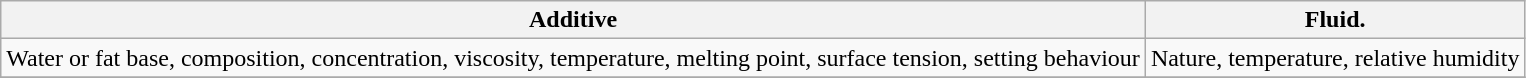<table class="wikitable">
<tr>
<th>Additive</th>
<th>Fluid.</th>
</tr>
<tr>
<td>Water or fat base, composition, concentration, viscosity, temperature, melting point, surface tension, setting behaviour</td>
<td>Nature, temperature, relative humidity</td>
</tr>
<tr>
</tr>
</table>
